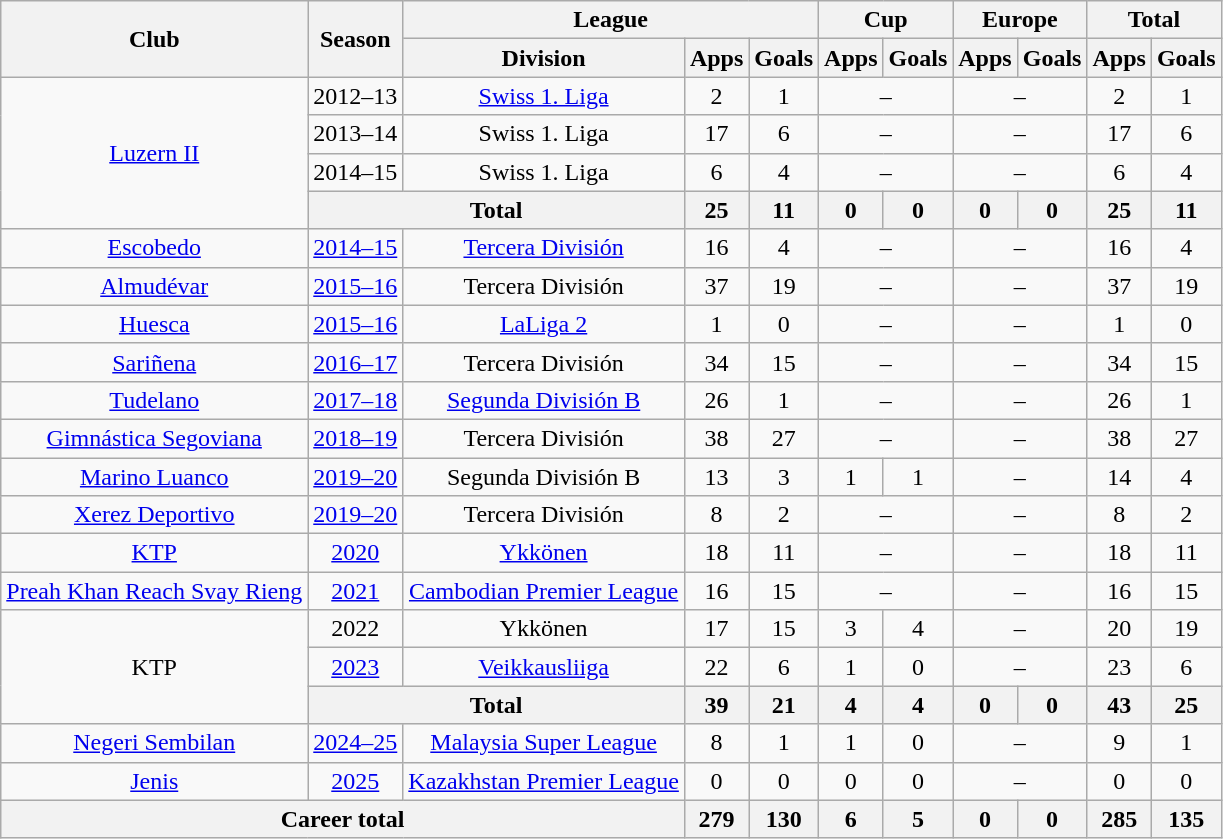<table class="wikitable" style="text-align:center">
<tr>
<th rowspan="2">Club</th>
<th rowspan="2">Season</th>
<th colspan="3">League</th>
<th colspan="2">Cup</th>
<th colspan="2">Europe</th>
<th colspan="2">Total</th>
</tr>
<tr>
<th>Division</th>
<th>Apps</th>
<th>Goals</th>
<th>Apps</th>
<th>Goals</th>
<th>Apps</th>
<th>Goals</th>
<th>Apps</th>
<th>Goals</th>
</tr>
<tr>
<td rowspan="4"><a href='#'>Luzern II</a></td>
<td>2012–13</td>
<td><a href='#'>Swiss 1. Liga</a></td>
<td>2</td>
<td>1</td>
<td colspan="2">–</td>
<td colspan="2">–</td>
<td>2</td>
<td>1</td>
</tr>
<tr>
<td>2013–14</td>
<td>Swiss 1. Liga</td>
<td>17</td>
<td>6</td>
<td colspan="2">–</td>
<td colspan="2">–</td>
<td>17</td>
<td>6</td>
</tr>
<tr>
<td>2014–15</td>
<td>Swiss 1. Liga</td>
<td>6</td>
<td>4</td>
<td colspan="2">–</td>
<td colspan="2">–</td>
<td>6</td>
<td>4</td>
</tr>
<tr>
<th colspan="2">Total</th>
<th>25</th>
<th>11</th>
<th>0</th>
<th>0</th>
<th>0</th>
<th>0</th>
<th>25</th>
<th>11</th>
</tr>
<tr>
<td><a href='#'>Escobedo</a></td>
<td><a href='#'>2014–15</a></td>
<td><a href='#'>Tercera División</a></td>
<td>16</td>
<td>4</td>
<td colspan="2">–</td>
<td colspan="2">–</td>
<td>16</td>
<td>4</td>
</tr>
<tr>
<td><a href='#'>Almudévar</a></td>
<td><a href='#'>2015–16</a></td>
<td>Tercera División</td>
<td>37</td>
<td>19</td>
<td colspan="2">–</td>
<td colspan="2">–</td>
<td>37</td>
<td>19</td>
</tr>
<tr>
<td><a href='#'>Huesca</a></td>
<td><a href='#'>2015–16</a></td>
<td><a href='#'>LaLiga 2</a></td>
<td>1</td>
<td>0</td>
<td colspan="2">–</td>
<td colspan="2">–</td>
<td>1</td>
<td>0</td>
</tr>
<tr>
<td><a href='#'>Sariñena</a></td>
<td><a href='#'>2016–17</a></td>
<td>Tercera División</td>
<td>34</td>
<td>15</td>
<td colspan="2">–</td>
<td colspan="2">–</td>
<td>34</td>
<td>15</td>
</tr>
<tr>
<td><a href='#'>Tudelano</a></td>
<td><a href='#'>2017–18</a></td>
<td><a href='#'>Segunda División B</a></td>
<td>26</td>
<td>1</td>
<td colspan="2">–</td>
<td colspan="2">–</td>
<td>26</td>
<td>1</td>
</tr>
<tr>
<td><a href='#'>Gimnástica Segoviana</a></td>
<td><a href='#'>2018–19</a></td>
<td>Tercera División</td>
<td>38</td>
<td>27</td>
<td colspan="2">–</td>
<td colspan="2">–</td>
<td>38</td>
<td>27</td>
</tr>
<tr>
<td><a href='#'>Marino Luanco</a></td>
<td><a href='#'>2019–20</a></td>
<td>Segunda División B</td>
<td>13</td>
<td>3</td>
<td>1</td>
<td>1</td>
<td colspan="2">–</td>
<td>14</td>
<td>4</td>
</tr>
<tr>
<td><a href='#'>Xerez Deportivo</a></td>
<td><a href='#'>2019–20</a></td>
<td>Tercera División</td>
<td>8</td>
<td>2</td>
<td colspan="2">–</td>
<td colspan="2">–</td>
<td>8</td>
<td>2</td>
</tr>
<tr>
<td><a href='#'>KTP</a></td>
<td><a href='#'>2020</a></td>
<td><a href='#'>Ykkönen</a></td>
<td>18</td>
<td>11</td>
<td colspan="2">–</td>
<td colspan="2">–</td>
<td>18</td>
<td>11</td>
</tr>
<tr>
<td><a href='#'>Preah Khan Reach Svay Rieng</a></td>
<td><a href='#'>2021</a></td>
<td><a href='#'>Cambodian Premier League</a></td>
<td>16</td>
<td>15</td>
<td colspan="2">–</td>
<td colspan="2">–</td>
<td>16</td>
<td>15</td>
</tr>
<tr>
<td rowspan=3>KTP</td>
<td>2022</td>
<td>Ykkönen</td>
<td>17</td>
<td>15</td>
<td>3</td>
<td>4</td>
<td colspan="2">–</td>
<td>20</td>
<td>19</td>
</tr>
<tr>
<td><a href='#'>2023</a></td>
<td><a href='#'>Veikkausliiga</a></td>
<td>22</td>
<td>6</td>
<td>1</td>
<td>0</td>
<td colspan="2">–</td>
<td>23</td>
<td>6</td>
</tr>
<tr>
<th colspan="2">Total</th>
<th>39</th>
<th>21</th>
<th>4</th>
<th>4</th>
<th>0</th>
<th>0</th>
<th>43</th>
<th>25</th>
</tr>
<tr>
<td><a href='#'>Negeri Sembilan</a></td>
<td><a href='#'>2024–25</a></td>
<td><a href='#'>Malaysia Super League</a></td>
<td>8</td>
<td>1</td>
<td>1</td>
<td>0</td>
<td colspan="2">–</td>
<td>9</td>
<td>1</td>
</tr>
<tr>
<td><a href='#'>Jenis</a></td>
<td><a href='#'>2025</a></td>
<td><a href='#'>Kazakhstan Premier League</a></td>
<td>0</td>
<td>0</td>
<td>0</td>
<td>0</td>
<td colspan=2>–</td>
<td>0</td>
<td>0</td>
</tr>
<tr>
<th colspan="3">Career total</th>
<th>279</th>
<th>130</th>
<th>6</th>
<th>5</th>
<th>0</th>
<th>0</th>
<th>285</th>
<th>135</th>
</tr>
</table>
